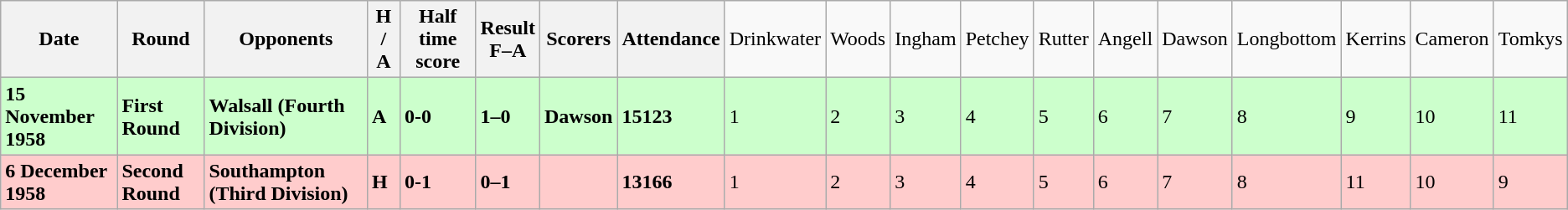<table class="wikitable">
<tr>
<th><strong>Date</strong></th>
<th><strong>Round</strong></th>
<th><strong>Opponents</strong></th>
<th><strong>H / A</strong></th>
<th><strong>Half time score</strong></th>
<th><strong>Result</strong><br><strong>F–A</strong></th>
<th><strong>Scorers</strong></th>
<th><strong>Attendance</strong></th>
<td>Drinkwater</td>
<td>Woods</td>
<td>Ingham</td>
<td>Petchey</td>
<td>Rutter</td>
<td>Angell</td>
<td>Dawson</td>
<td>Longbottom</td>
<td>Kerrins</td>
<td>Cameron</td>
<td>Tomkys</td>
</tr>
<tr bgcolor="#ccffcc">
<td><strong>15 November 1958</strong></td>
<td><strong>First Round</strong></td>
<td><strong>Walsall (Fourth Division)</strong></td>
<td><strong>A</strong></td>
<td><strong>0-0</strong></td>
<td><strong>1–0</strong></td>
<td><strong>Dawson</strong></td>
<td><strong>15123</strong></td>
<td>1</td>
<td>2</td>
<td>3</td>
<td>4</td>
<td>5</td>
<td>6</td>
<td>7</td>
<td>8</td>
<td>9</td>
<td>10</td>
<td>11</td>
</tr>
<tr bgcolor="#ffcccc">
<td><strong>6 December 1958</strong></td>
<td><strong>Second Round</strong></td>
<td><strong>Southampton (Third Division)</strong></td>
<td><strong>H</strong></td>
<td><strong>0-1</strong></td>
<td><strong>0–1</strong></td>
<td></td>
<td><strong>13166</strong></td>
<td>1</td>
<td>2</td>
<td>3</td>
<td>4</td>
<td>5</td>
<td>6</td>
<td>7</td>
<td>8</td>
<td>11</td>
<td>10</td>
<td>9</td>
</tr>
</table>
